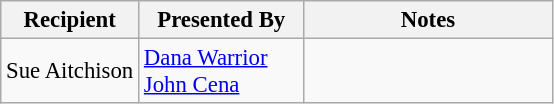<table class="wikitable sortable" style="font-size: 95%">
<tr>
<th style="width:25%;">Recipient<br></th>
<th style="width:30%;">Presented By</th>
<th class="unsortable">Notes</th>
</tr>
<tr>
<td>Sue Aitchison</td>
<td><a href='#'>Dana Warrior</a><br><a href='#'>John Cena</a></td>
<td></td>
</tr>
</table>
